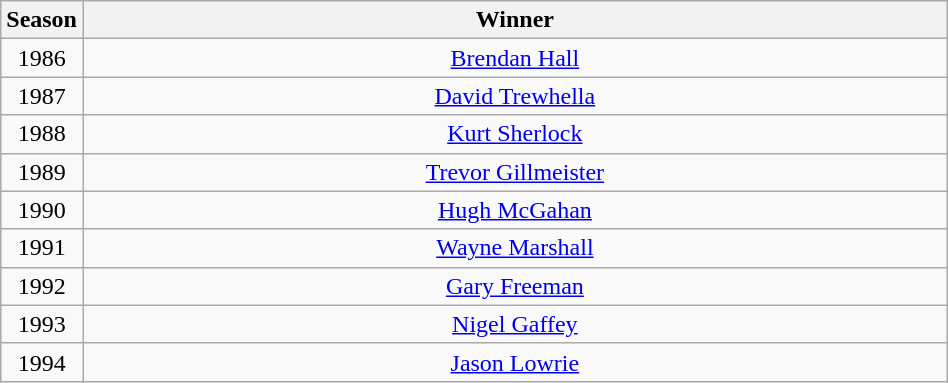<table class="wikitable" width="50%" style="text-align: center;">
<tr>
<th width="5%">Season</th>
<th width="95%">Winner</th>
</tr>
<tr>
<td>1986</td>
<td><a href='#'>Brendan Hall</a></td>
</tr>
<tr>
<td>1987</td>
<td><a href='#'>David Trewhella</a></td>
</tr>
<tr>
<td>1988</td>
<td><a href='#'>Kurt Sherlock</a></td>
</tr>
<tr>
<td>1989</td>
<td><a href='#'>Trevor Gillmeister</a></td>
</tr>
<tr>
<td>1990</td>
<td><a href='#'>Hugh McGahan</a></td>
</tr>
<tr>
<td>1991</td>
<td><a href='#'>Wayne Marshall</a></td>
</tr>
<tr>
<td>1992</td>
<td><a href='#'>Gary Freeman</a></td>
</tr>
<tr>
<td>1993</td>
<td><a href='#'>Nigel Gaffey</a></td>
</tr>
<tr>
<td>1994</td>
<td><a href='#'>Jason Lowrie</a></td>
</tr>
</table>
